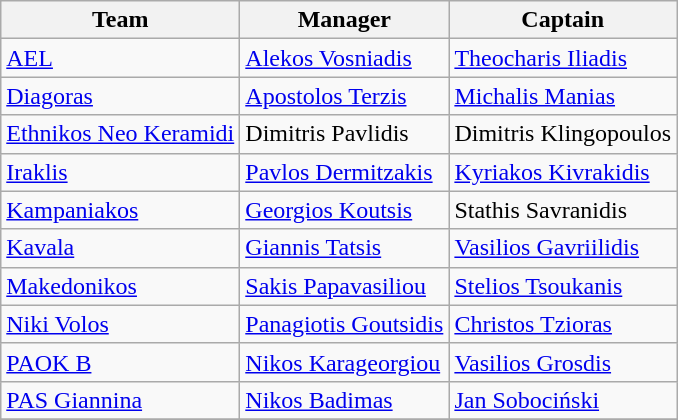<table class="wikitable sortable">
<tr>
<th>Team</th>
<th>Manager</th>
<th>Captain</th>
</tr>
<tr>
<td><a href='#'>AEL</a></td>
<td> <a href='#'>Alekos Vosniadis</a></td>
<td> <a href='#'>Theocharis Iliadis</a></td>
</tr>
<tr>
<td><a href='#'>Diagoras</a></td>
<td> <a href='#'>Apostolos Terzis</a></td>
<td> <a href='#'>Michalis Manias</a></td>
</tr>
<tr>
<td><a href='#'>Ethnikos Neo Keramidi</a></td>
<td> Dimitris Pavlidis</td>
<td> Dimitris Klingopoulos</td>
</tr>
<tr>
<td><a href='#'>Iraklis</a></td>
<td> <a href='#'>Pavlos Dermitzakis</a></td>
<td> <a href='#'>Kyriakos Kivrakidis</a></td>
</tr>
<tr>
<td><a href='#'>Kampaniakos</a></td>
<td> <a href='#'>Georgios Koutsis</a></td>
<td> Stathis Savranidis</td>
</tr>
<tr>
<td><a href='#'>Kavala</a></td>
<td> <a href='#'>Giannis Tatsis</a></td>
<td> <a href='#'>Vasilios Gavriilidis</a></td>
</tr>
<tr>
<td><a href='#'>Makedonikos</a></td>
<td> <a href='#'>Sakis Papavasiliou</a></td>
<td> <a href='#'>Stelios Tsoukanis</a></td>
</tr>
<tr>
<td><a href='#'>Niki Volos</a></td>
<td> <a href='#'>Panagiotis Goutsidis</a></td>
<td> <a href='#'>Christos Tzioras</a></td>
</tr>
<tr>
<td><a href='#'>PAOK B</a></td>
<td> <a href='#'>Nikos Karageorgiou</a></td>
<td> <a href='#'>Vasilios Grosdis</a></td>
</tr>
<tr>
<td><a href='#'>PAS Giannina</a></td>
<td> <a href='#'>Nikos Badimas</a></td>
<td> <a href='#'>Jan Sobociński</a></td>
</tr>
<tr>
</tr>
</table>
